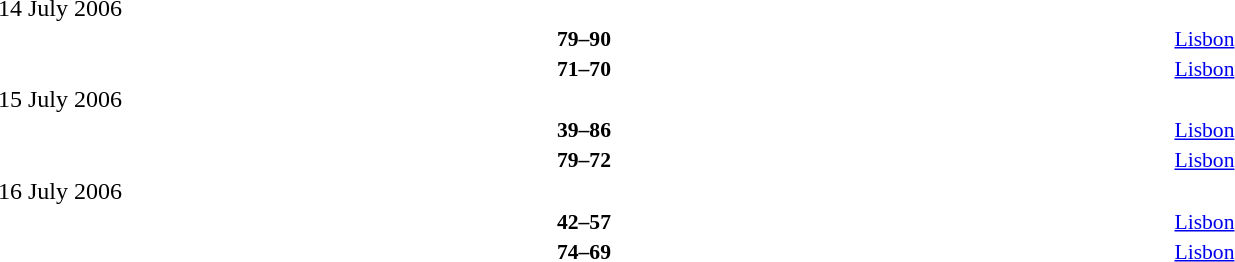<table style="width:100%;" cellspacing="1">
<tr>
<th width=25%></th>
<th width=3%></th>
<th width=6%></th>
<th width=3%></th>
<th width=25%></th>
</tr>
<tr>
<td>14 July 2006</td>
</tr>
<tr style=font-size:90%>
<td align=right><strong></strong></td>
<td></td>
<td align=center><strong>79–90</strong></td>
<td></td>
<td><strong></strong></td>
<td><a href='#'>Lisbon</a></td>
</tr>
<tr style=font-size:90%>
<td align=right><strong></strong></td>
<td></td>
<td align=center><strong>71–70</strong></td>
<td></td>
<td><strong></strong></td>
<td><a href='#'>Lisbon</a></td>
</tr>
<tr>
<td>15 July 2006</td>
</tr>
<tr style=font-size:90%>
<td align=right><strong></strong></td>
<td></td>
<td align=center><strong>39–86</strong></td>
<td></td>
<td><strong></strong></td>
<td><a href='#'>Lisbon</a></td>
</tr>
<tr style=font-size:90%>
<td align=right><strong></strong></td>
<td></td>
<td align=center><strong>79–72</strong></td>
<td></td>
<td><strong></strong></td>
<td><a href='#'>Lisbon</a></td>
</tr>
<tr>
<td>16 July 2006</td>
</tr>
<tr style=font-size:90%>
<td align=right><strong></strong></td>
<td></td>
<td align=center><strong>42–57</strong></td>
<td></td>
<td><strong></strong></td>
<td><a href='#'>Lisbon</a></td>
</tr>
<tr style=font-size:90%>
<td align=right><strong></strong></td>
<td></td>
<td align=center><strong>74–69</strong></td>
<td></td>
<td><strong></strong></td>
<td><a href='#'>Lisbon</a></td>
</tr>
</table>
